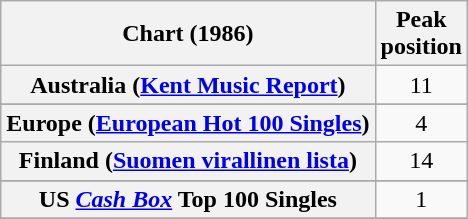<table class="wikitable sortable plainrowheaders" style="text-align:center">
<tr>
<th scope="col">Chart (1986)</th>
<th scope="col">Peak<br>position</th>
</tr>
<tr>
<th scope="row">Australia (<a href='#'>Kent Music Report</a>)</th>
<td>11</td>
</tr>
<tr>
</tr>
<tr>
</tr>
<tr>
</tr>
<tr>
</tr>
<tr>
<th scope="row">Europe (<a href='#'>European Hot 100 Singles</a>)</th>
<td>4</td>
</tr>
<tr>
<th scope="row">Finland (<a href='#'>Suomen virallinen lista</a>)</th>
<td>14</td>
</tr>
<tr>
</tr>
<tr>
</tr>
<tr>
</tr>
<tr>
</tr>
<tr>
</tr>
<tr>
</tr>
<tr>
</tr>
<tr>
</tr>
<tr>
</tr>
<tr>
</tr>
<tr>
</tr>
<tr>
<th scope="row">US <em><a href='#'>Cash Box</a></em> Top 100 Singles</th>
<td>1</td>
</tr>
<tr>
</tr>
</table>
